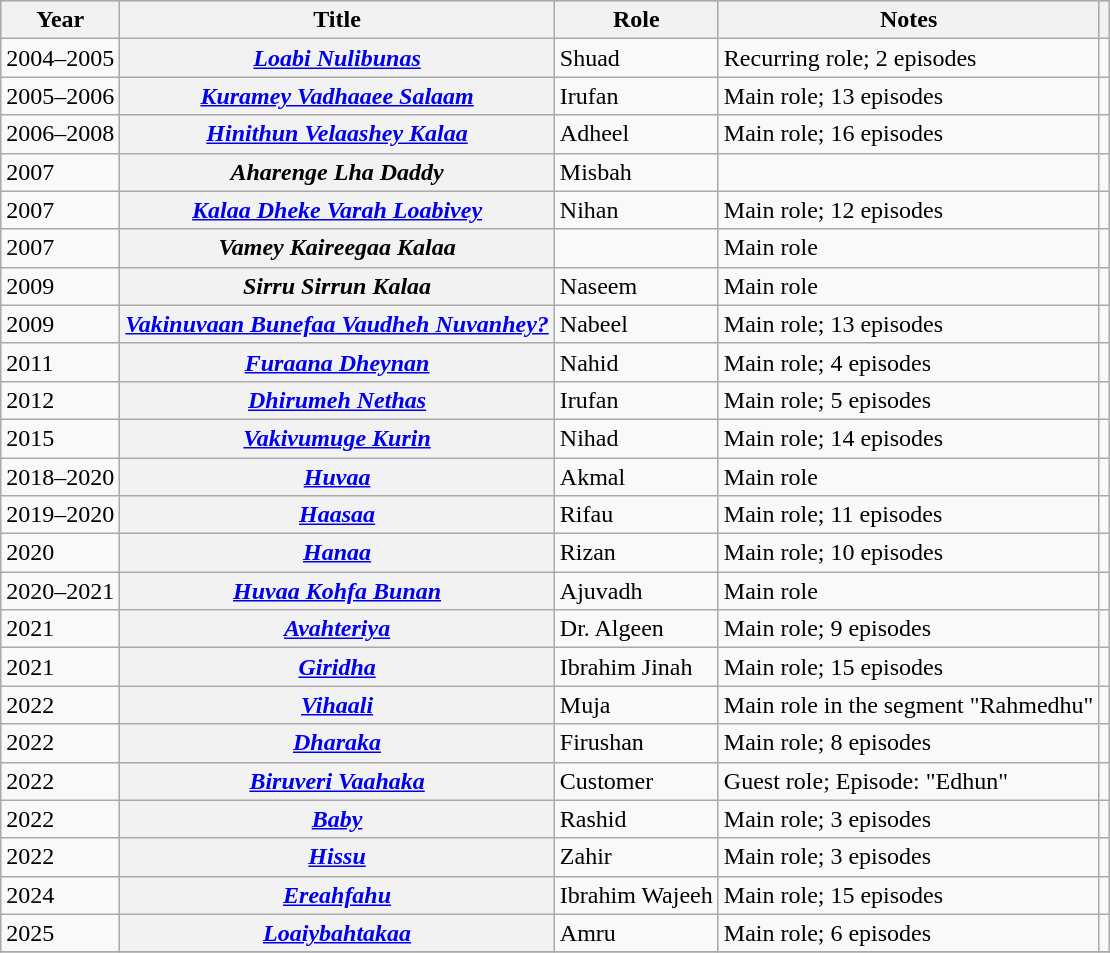<table class="wikitable sortable plainrowheaders">
<tr style="background:#ccc; text-align:center;">
<th scope="col">Year</th>
<th scope="col">Title</th>
<th scope="col">Role</th>
<th scope="col">Notes</th>
<th scope="col" class="unsortable"></th>
</tr>
<tr>
<td>2004–2005</td>
<th scope="row"><em><a href='#'>Loabi Nulibunas</a></em></th>
<td>Shuad</td>
<td>Recurring role; 2 episodes</td>
<td style="text-align: center;"></td>
</tr>
<tr>
<td>2005–2006</td>
<th scope="row"><em><a href='#'>Kuramey Vadhaaee Salaam</a></em></th>
<td>Irufan</td>
<td>Main role; 13 episodes</td>
<td style="text-align: center;"></td>
</tr>
<tr>
<td>2006–2008</td>
<th scope="row"><em><a href='#'>Hinithun Velaashey Kalaa</a></em></th>
<td>Adheel</td>
<td>Main role; 16 episodes</td>
<td style="text-align: center;"></td>
</tr>
<tr>
<td>2007</td>
<th scope="row"><em>Aharenge Lha Daddy</em></th>
<td>Misbah</td>
<td></td>
<td style="text-align: center;"></td>
</tr>
<tr>
<td>2007</td>
<th scope="row"><em><a href='#'>Kalaa Dheke Varah Loabivey</a></em></th>
<td>Nihan</td>
<td>Main role; 12 episodes</td>
<td style="text-align: center;"></td>
</tr>
<tr>
<td>2007</td>
<th scope="row"><em>Vamey Kaireegaa Kalaa</em></th>
<td></td>
<td>Main role</td>
<td></td>
</tr>
<tr>
<td>2009</td>
<th scope="row"><em>Sirru Sirrun Kalaa</em></th>
<td>Naseem</td>
<td>Main role</td>
<td></td>
</tr>
<tr>
<td>2009</td>
<th scope="row"><em><a href='#'>Vakinuvaan Bunefaa Vaudheh Nuvanhey?</a></em></th>
<td>Nabeel</td>
<td>Main role; 13 episodes</td>
<td style="text-align: center;"></td>
</tr>
<tr>
<td>2011</td>
<th scope="row"><em><a href='#'>Furaana Dheynan</a></em></th>
<td>Nahid</td>
<td>Main role; 4 episodes</td>
<td style="text-align: center;"></td>
</tr>
<tr>
<td>2012</td>
<th scope="row"><em><a href='#'>Dhirumeh Nethas</a></em></th>
<td>Irufan</td>
<td>Main role; 5 episodes</td>
<td style="text-align: center;"></td>
</tr>
<tr>
<td>2015</td>
<th scope="row"><em><a href='#'>Vakivumuge Kurin</a></em></th>
<td>Nihad</td>
<td>Main role; 14 episodes</td>
<td style="text-align: center;"></td>
</tr>
<tr>
<td>2018–2020</td>
<th scope="row"><em><a href='#'>Huvaa</a></em></th>
<td>Akmal</td>
<td>Main role</td>
<td style="text-align: center;"></td>
</tr>
<tr>
<td>2019–2020</td>
<th scope="row"><em><a href='#'>Haasaa</a></em></th>
<td>Rifau</td>
<td>Main role; 11 episodes</td>
<td style="text-align: center;"></td>
</tr>
<tr>
<td>2020</td>
<th scope="row"><em><a href='#'>Hanaa</a></em></th>
<td>Rizan</td>
<td>Main role; 10 episodes</td>
<td style="text-align: center;"></td>
</tr>
<tr>
<td>2020–2021</td>
<th scope="row"><em><a href='#'>Huvaa Kohfa Bunan</a></em></th>
<td>Ajuvadh</td>
<td>Main role</td>
<td style="text-align: center;"></td>
</tr>
<tr>
<td>2021</td>
<th scope="row"><em><a href='#'>Avahteriya</a></em></th>
<td>Dr. Algeen</td>
<td>Main role; 9 episodes</td>
<td style="text-align: center;"></td>
</tr>
<tr>
<td>2021</td>
<th scope="row"><em><a href='#'>Giridha</a></em></th>
<td>Ibrahim Jinah</td>
<td>Main role; 15 episodes</td>
<td style="text-align: center;"></td>
</tr>
<tr>
<td>2022</td>
<th scope="row"><em><a href='#'>Vihaali</a></em></th>
<td>Muja</td>
<td>Main role in the segment "Rahmedhu"</td>
<td style="text-align: center;"></td>
</tr>
<tr>
<td>2022</td>
<th scope="row"><em><a href='#'>Dharaka</a></em></th>
<td>Firushan</td>
<td>Main role; 8 episodes</td>
<td style="text-align: center;"></td>
</tr>
<tr>
<td>2022</td>
<th scope="row"><em><a href='#'>Biruveri Vaahaka</a></em></th>
<td>Customer</td>
<td>Guest role; Episode: "Edhun"</td>
<td style="text-align: center;"></td>
</tr>
<tr>
<td>2022</td>
<th scope="row"><em><a href='#'>Baby</a></em></th>
<td>Rashid</td>
<td>Main role; 3 episodes</td>
<td style="text-align: center;"></td>
</tr>
<tr>
<td>2022</td>
<th scope="row"><em><a href='#'>Hissu</a></em></th>
<td>Zahir</td>
<td>Main role; 3 episodes</td>
<td style="text-align: center;"></td>
</tr>
<tr>
<td>2024</td>
<th scope="row"><em><a href='#'>Ereahfahu</a></em></th>
<td>Ibrahim Wajeeh</td>
<td>Main role; 15 episodes</td>
<td style="text-align:center;"></td>
</tr>
<tr>
<td>2025</td>
<th scope="row"><em><a href='#'>Loaiybahtakaa</a></em></th>
<td>Amru</td>
<td>Main role; 6 episodes</td>
<td style="text-align: center;"></td>
</tr>
<tr>
</tr>
</table>
